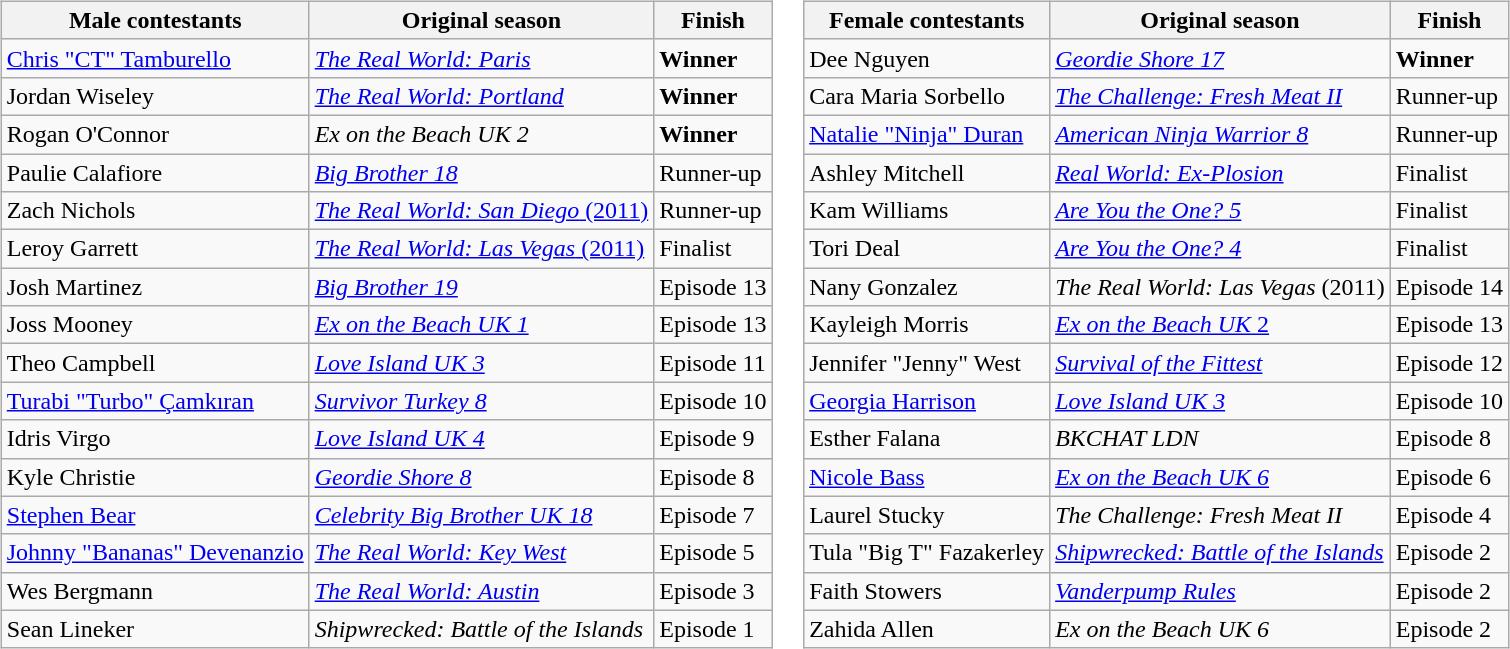<table>
<tr valign="top">
<td><br><table class="wikitable sortable">
<tr>
<th>Male contestants</th>
<th>Original season</th>
<th>Finish</th>
</tr>
<tr>
<td><a href='#'>Chris "CT" Tamburello</a></td>
<td><em><a href='#'>The Real World: Paris</a></em></td>
<td><strong>Winner</strong></td>
</tr>
<tr>
<td>Jordan  Wiseley</td>
<td><em><a href='#'>The Real World: Portland</a></em></td>
<td><strong>Winner</strong></td>
</tr>
<tr>
<td>Rogan O'Connor</td>
<td><em>Ex on the Beach UK 2</em></td>
<td><strong>Winner</strong></td>
</tr>
<tr>
<td>Paulie Calafiore</td>
<td><a href='#'><em>Big Brother 18</em></a></td>
<td>Runner-up</td>
</tr>
<tr>
<td>Zach Nichols</td>
<td nowrap><a href='#'><em>The Real World: San Diego</em> (2011)</a></td>
<td>Runner-up</td>
</tr>
<tr>
<td>Leroy Garrett</td>
<td nowrap><a href='#'><em>The Real World: Las Vegas</em> (2011)</a></td>
<td>Finalist</td>
</tr>
<tr>
<td>Josh Martinez</td>
<td><a href='#'><em>Big Brother 19</em></a></td>
<td>Episode 13</td>
</tr>
<tr>
<td>Joss Mooney</td>
<td><a href='#'><em>Ex on the Beach UK 1</em></a></td>
<td>Episode 13</td>
</tr>
<tr>
<td>Theo Campbell</td>
<td><a href='#'><em>Love Island UK 3</em></a></td>
<td>Episode 11</td>
</tr>
<tr>
<td><a href='#'>Turabi "Turbo" Çamkıran</a></td>
<td><a href='#'><em>Survivor Turkey 8</em></a></td>
<td nowrap>Episode 10</td>
</tr>
<tr>
<td>Idris Virgo</td>
<td><a href='#'><em>Love Island UK 4</em></a></td>
<td>Episode 9</td>
</tr>
<tr>
<td>Kyle Christie</td>
<td><em><a href='#'>Geordie Shore 8</a></em></td>
<td>Episode 8</td>
</tr>
<tr>
<td><a href='#'>Stephen Bear</a></td>
<td><a href='#'><em>Celebrity Big Brother UK 18</em></a></td>
<td>Episode 7</td>
</tr>
<tr>
<td nowrap><a href='#'>Johnny "Bananas" Devenanzio</a></td>
<td><em><a href='#'>The Real World: Key West</a></em></td>
<td>Episode 5</td>
</tr>
<tr>
<td>Wes Bergmann</td>
<td><em><a href='#'>The Real World: Austin</a></em></td>
<td>Episode 3</td>
</tr>
<tr>
<td>Sean Lineker</td>
<td nowrap><em>Shipwrecked: Battle of the Islands</em></td>
<td>Episode 1</td>
</tr>
</table>
</td>
<td><br><table class="wikitable sortable">
<tr>
<th nowrap>Female contestants</th>
<th>Original season</th>
<th>Finish</th>
</tr>
<tr>
<td>Dee Nguyen</td>
<td><em><a href='#'>Geordie Shore 17</a></em></td>
<td><strong>Winner</strong></td>
</tr>
<tr>
<td nowrap>Cara Maria Sorbello</td>
<td><em><a href='#'>The Challenge: Fresh Meat II</a></em></td>
<td>Runner-up</td>
</tr>
<tr>
<td nowrap><a href='#'>Natalie "Ninja" Duran</a></td>
<td><em><a href='#'>American Ninja Warrior 8</a></em></td>
<td>Runner-up</td>
</tr>
<tr>
<td>Ashley Mitchell</td>
<td><em><a href='#'>Real World: Ex-Plosion</a></em></td>
<td nowrap>Finalist</td>
</tr>
<tr>
<td>Kam Williams</td>
<td><em><a href='#'>Are You the One? 5</a></em></td>
<td>Finalist</td>
</tr>
<tr>
<td>Tori Deal</td>
<td><em><a href='#'>Are You the One? 4</a></em></td>
<td>Finalist</td>
</tr>
<tr>
<td>Nany Gonzalez</td>
<td nowrap><em>The Real World: Las Vegas</em> (2011)</td>
<td>Episode 14</td>
</tr>
<tr>
<td>Kayleigh Morris</td>
<td><a href='#'><em>Ex on the Beach UK</em> 2</a></td>
<td>Episode 13</td>
</tr>
<tr>
<td nowrap>Jennifer "Jenny" West</td>
<td><em><a href='#'>Survival of the Fittest</a></em></td>
<td>Episode 12</td>
</tr>
<tr>
<td><a href='#'>Georgia Harrison</a></td>
<td><a href='#'><em>Love Island UK 3</em></a></td>
<td>Episode 10</td>
</tr>
<tr>
<td>Esther Falana</td>
<td><em>BKCHAT LDN</em></td>
<td>Episode 8</td>
</tr>
<tr>
<td><a href='#'>Nicole Bass</a></td>
<td><a href='#'><em>Ex on the Beach UK 6</em></a></td>
<td>Episode 6</td>
</tr>
<tr>
<td>Laurel Stucky</td>
<td><em>The Challenge: Fresh Meat II</em></td>
<td nowrap>Episode 4</td>
</tr>
<tr>
<td nowrap>Tula "Big T" Fazakerley</td>
<td nowrap><a href='#'><em>Shipwrecked: Battle of the Islands</em></a></td>
<td>Episode 2</td>
</tr>
<tr>
<td>Faith Stowers</td>
<td><em><a href='#'>Vanderpump Rules</a></em></td>
<td nowrap>Episode 2</td>
</tr>
<tr>
<td>Zahida Allen</td>
<td><em>Ex on the Beach UK 6</em></td>
<td nowrap>Episode 2</td>
</tr>
</table>
</td>
</tr>
</table>
